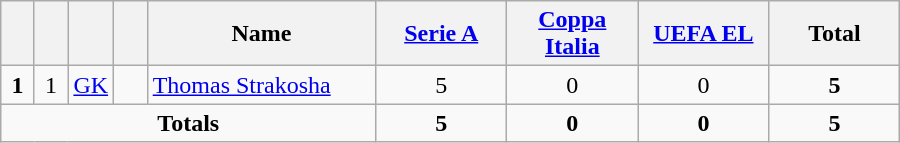<table class="wikitable" style="text-align:center">
<tr>
<th width=15></th>
<th width=15></th>
<th width=15></th>
<th width=15></th>
<th width=145>Name</th>
<th width=80><a href='#'>Serie A</a></th>
<th width=80><a href='#'>Coppa Italia</a></th>
<th width=80><a href='#'>UEFA EL</a></th>
<th width=80>Total</th>
</tr>
<tr>
<td><strong>1</strong></td>
<td>1</td>
<td><a href='#'>GK</a></td>
<td></td>
<td align=left><a href='#'>Thomas Strakosha</a></td>
<td>5</td>
<td>0</td>
<td>0</td>
<td><strong>5</strong></td>
</tr>
<tr>
<td colspan=5><strong>Totals</strong></td>
<td><strong>5</strong></td>
<td><strong>0</strong></td>
<td><strong>0</strong></td>
<td><strong>5</strong></td>
</tr>
</table>
